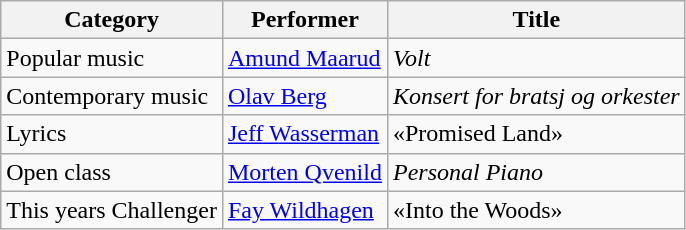<table class="wikitable">
<tr>
<th>Category</th>
<th>Performer</th>
<th>Title</th>
</tr>
<tr -->
<td>Popular music</td>
<td><a href='#'>Amund Maarud</a></td>
<td><em>Volt</em></td>
</tr>
<tr -->
<td>Contemporary music</td>
<td><a href='#'>Olav Berg</a></td>
<td><em>Konsert for bratsj og orkester</em></td>
</tr>
<tr -->
<td>Lyrics</td>
<td><a href='#'>Jeff Wasserman</a></td>
<td>«Promised Land»</td>
</tr>
<tr -->
<td>Open class</td>
<td><a href='#'>Morten Qvenild</a></td>
<td><em>Personal Piano</em></td>
</tr>
<tr -->
<td>This years Challenger</td>
<td><a href='#'>Fay Wildhagen</a></td>
<td>«Into the Woods»</td>
</tr>
</table>
